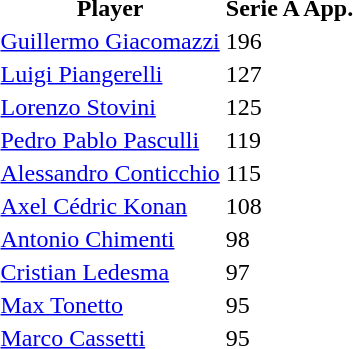<table>
<tr>
<th>Player</th>
<th>Serie A App.</th>
</tr>
<tr>
<td><a href='#'>Guillermo Giacomazzi</a></td>
<td>196</td>
<td></td>
</tr>
<tr>
<td><a href='#'>Luigi Piangerelli</a></td>
<td>127</td>
<td></td>
</tr>
<tr>
<td><a href='#'>Lorenzo Stovini</a></td>
<td>125</td>
<td></td>
</tr>
<tr>
<td><a href='#'>Pedro Pablo Pasculli</a></td>
<td>119</td>
<td></td>
</tr>
<tr>
<td><a href='#'>Alessandro Conticchio</a></td>
<td>115</td>
<td></td>
</tr>
<tr>
<td><a href='#'>Axel Cédric Konan</a></td>
<td>108</td>
<td></td>
</tr>
<tr>
<td><a href='#'>Antonio Chimenti</a></td>
<td>98</td>
<td></td>
</tr>
<tr>
<td><a href='#'>Cristian Ledesma</a></td>
<td>97</td>
<td></td>
</tr>
<tr>
<td><a href='#'>Max Tonetto</a></td>
<td>95</td>
<td></td>
</tr>
<tr>
<td><a href='#'>Marco Cassetti</a></td>
<td>95</td>
<td></td>
</tr>
<tr>
</tr>
</table>
